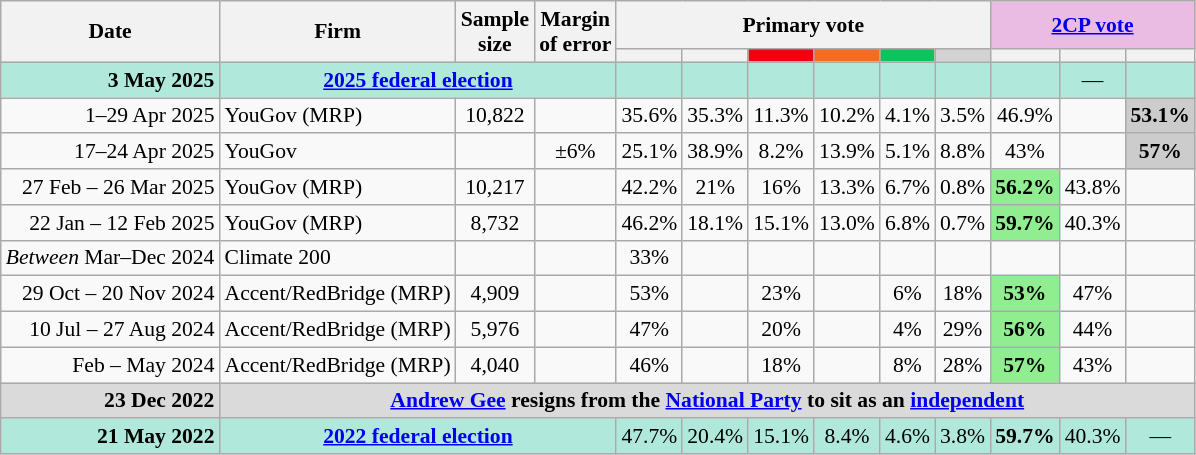<table class="nowrap wikitable tpl-blanktable" style=text-align:center;font-size:90%>
<tr>
<th rowspan=2>Date</th>
<th rowspan=2>Firm</th>
<th rowspan=2>Sample<br>size</th>
<th rowspan=2>Margin<br>of error</th>
<th colspan=6>Primary vote</th>
<th colspan=3 class=unsortable style=background:#ebbce3><a href='#'>2CP vote</a></th>
</tr>
<tr>
<th style=background:></th>
<th style=background:></th>
<th style="background:#F00011"></th>
<th style=background:#f36c21></th>
<th style=background:#10C25B></th>
<th style=background:lightgray></th>
<th style=background:></th>
<th style=background:></th>
<th style=background:></th>
</tr>
<tr style=background:#b0e9db>
<td style=text-align:right data-sort-value=21-May-2022><strong>3 May 2025</strong></td>
<td colspan=3 style=text-align:center><strong><a href='#'>2025 federal election</a></strong></td>
<td></td>
<td></td>
<td></td>
<td></td>
<td></td>
<td></td>
<td></td>
<td>—</td>
<td></td>
</tr>
<tr>
<td align=right>1–29 Apr 2025</td>
<td align=left>YouGov (MRP)</td>
<td>10,822</td>
<td></td>
<td>35.6%</td>
<td>35.3%</td>
<td>11.3%</td>
<td>10.2%</td>
<td>4.1%</td>
<td>3.5%</td>
<td>46.9%</td>
<td></td>
<th style=background:#cccccc>53.1%</th>
</tr>
<tr>
<td align=right>17–24 Apr 2025</td>
<td align=left>YouGov</td>
<td></td>
<td>±6%</td>
<td>25.1%</td>
<td>38.9%</td>
<td>8.2%</td>
<td>13.9%</td>
<td>5.1%</td>
<td>8.8%</td>
<td>43%</td>
<td></td>
<th style="background:#cccccc">57%</th>
</tr>
<tr>
<td align=right>27 Feb – 26 Mar 2025</td>
<td align=left>YouGov (MRP)</td>
<td>10,217</td>
<td></td>
<td>42.2%</td>
<td>21%</td>
<td>16%</td>
<td>13.3%</td>
<td>6.7%</td>
<td>0.8%</td>
<th style=background:#90EE90>56.2%</th>
<td>43.8%</td>
<td></td>
</tr>
<tr>
<td align=right>22 Jan – 12 Feb 2025</td>
<td align=left>YouGov (MRP)</td>
<td>8,732</td>
<td></td>
<td>46.2%</td>
<td>18.1%</td>
<td>15.1%</td>
<td>13.0%</td>
<td>6.8%</td>
<td>0.7%</td>
<th style=background:#90EE90>59.7%</th>
<td>40.3%</td>
<td></td>
</tr>
<tr>
<td><em>Between</em> Mar–Dec 2024</td>
<td align=left>Climate 200</td>
<td></td>
<td></td>
<td>33%</td>
<td></td>
<td></td>
<td></td>
<td></td>
<td></td>
<td></td>
<td></td>
<td></td>
</tr>
<tr>
<td align=right>29 Oct – 20 Nov 2024</td>
<td align=left>Accent/RedBridge (MRP)</td>
<td>4,909</td>
<td></td>
<td>53%</td>
<td></td>
<td>23%</td>
<td></td>
<td>6%</td>
<td>18%</td>
<th style=background:#90EE90><strong>53%</strong></th>
<td>47%</td>
<td></td>
</tr>
<tr>
<td align=right>10 Jul – 27 Aug 2024</td>
<td align=left>Accent/RedBridge (MRP)</td>
<td>5,976</td>
<td></td>
<td>47%</td>
<td></td>
<td>20%</td>
<td></td>
<td>4%</td>
<td>29%</td>
<th style=background:#90EE90>56%</th>
<td>44%</td>
<td></td>
</tr>
<tr>
<td align=right>Feb – May 2024</td>
<td align=left>Accent/RedBridge (MRP)</td>
<td>4,040</td>
<td></td>
<td>46%</td>
<td></td>
<td>18%</td>
<td></td>
<td>8%</td>
<td>28%</td>
<th style="background:#90EE90">57%</th>
<td>43%</td>
<td></td>
</tr>
<tr style=background:#DADADA;font-weight:bold>
<td style=text-align:right data-sort-value=13-April-2024>23 Dec 2022</td>
<td colspan=13><a href='#'>Andrew Gee</a> resigns from the <a href='#'>National Party</a> to sit as an <a href='#'>independent</a></td>
</tr>
<tr style="background:#b0e9db">
<td style="text-align:right" data-sort-value="21-May-2022"><strong>21 May 2022</strong></td>
<td colspan="3" style="text-align:center"><strong><a href='#'>2022 federal election</a></strong></td>
<td>47.7%</td>
<td>20.4%</td>
<td>15.1%</td>
<td>8.4%</td>
<td>4.6%</td>
<td>3.8%</td>
<td><strong>59.7%</strong></td>
<td>40.3%</td>
<td>—</td>
</tr>
</table>
